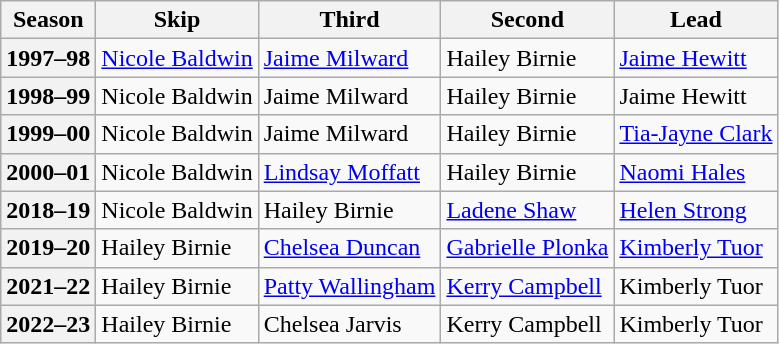<table class="wikitable">
<tr>
<th scope="col">Season</th>
<th scope="col">Skip</th>
<th scope="col">Third</th>
<th scope="col">Second</th>
<th scope="col">Lead</th>
</tr>
<tr>
<th scope="row">1997–98</th>
<td><a href='#'>Nicole Baldwin</a></td>
<td><a href='#'>Jaime Milward</a></td>
<td>Hailey Birnie</td>
<td><a href='#'>Jaime Hewitt</a></td>
</tr>
<tr>
<th scope="row">1998–99</th>
<td>Nicole Baldwin</td>
<td>Jaime Milward</td>
<td>Hailey Birnie</td>
<td>Jaime Hewitt</td>
</tr>
<tr>
<th scope="row">1999–00</th>
<td>Nicole Baldwin</td>
<td>Jaime Milward</td>
<td>Hailey Birnie</td>
<td><a href='#'>Tia-Jayne Clark</a></td>
</tr>
<tr>
<th scope="row">2000–01</th>
<td>Nicole Baldwin</td>
<td><a href='#'>Lindsay Moffatt</a></td>
<td>Hailey Birnie</td>
<td><a href='#'>Naomi Hales</a></td>
</tr>
<tr>
<th scope="row">2018–19</th>
<td>Nicole Baldwin</td>
<td>Hailey Birnie</td>
<td><a href='#'>Ladene Shaw</a></td>
<td><a href='#'>Helen Strong</a></td>
</tr>
<tr>
<th scope="row">2019–20</th>
<td>Hailey Birnie</td>
<td><a href='#'>Chelsea Duncan</a></td>
<td><a href='#'>Gabrielle Plonka</a></td>
<td><a href='#'>Kimberly Tuor</a></td>
</tr>
<tr>
<th scope="row">2021–22</th>
<td>Hailey Birnie</td>
<td><a href='#'>Patty Wallingham</a></td>
<td><a href='#'>Kerry Campbell</a></td>
<td>Kimberly Tuor</td>
</tr>
<tr>
<th scope="row">2022–23</th>
<td>Hailey Birnie</td>
<td>Chelsea Jarvis</td>
<td>Kerry Campbell</td>
<td>Kimberly Tuor</td>
</tr>
</table>
